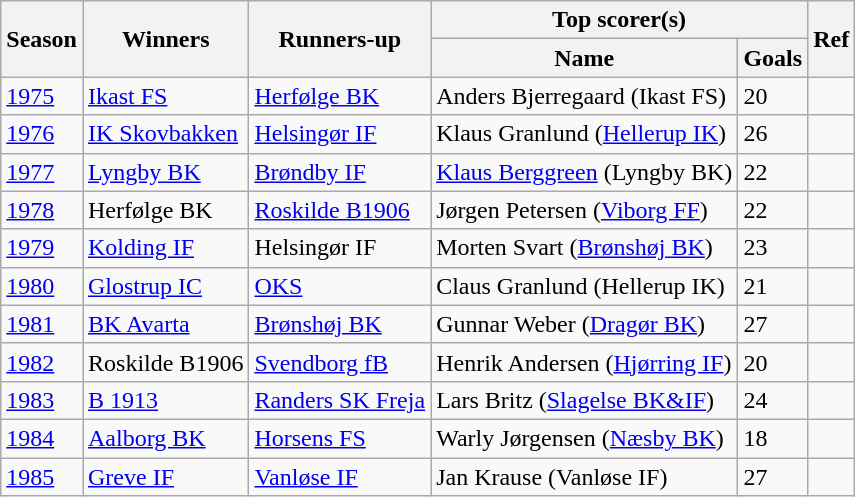<table class="wikitable plainrowheaders">
<tr>
<th rowspan=2>Season</th>
<th rowspan=2>Winners</th>
<th rowspan=2>Runners-up</th>
<th colspan=2>Top scorer(s)</th>
<th rowspan=2>Ref</th>
</tr>
<tr>
<th>Name</th>
<th>Goals</th>
</tr>
<tr>
<td><a href='#'>1975</a></td>
<td><a href='#'>Ikast FS</a></td>
<td><a href='#'>Herfølge BK</a></td>
<td>Anders Bjerregaard (Ikast FS)</td>
<td>20</td>
<td></td>
</tr>
<tr>
<td><a href='#'>1976</a></td>
<td><a href='#'>IK Skovbakken</a></td>
<td><a href='#'>Helsingør IF</a></td>
<td>Klaus Granlund (<a href='#'>Hellerup IK</a>)</td>
<td>26</td>
<td></td>
</tr>
<tr>
<td><a href='#'>1977</a></td>
<td><a href='#'>Lyngby BK</a></td>
<td><a href='#'>Brøndby IF</a></td>
<td><a href='#'>Klaus Berggreen</a> (Lyngby BK)</td>
<td>22</td>
<td></td>
</tr>
<tr>
<td><a href='#'>1978</a></td>
<td>Herfølge BK</td>
<td><a href='#'>Roskilde B1906</a></td>
<td>Jørgen Petersen (<a href='#'>Viborg FF</a>)</td>
<td>22</td>
<td></td>
</tr>
<tr>
<td><a href='#'>1979</a></td>
<td><a href='#'>Kolding IF</a></td>
<td>Helsingør IF</td>
<td>Morten Svart (<a href='#'>Brønshøj BK</a>)</td>
<td>23</td>
<td></td>
</tr>
<tr>
<td><a href='#'>1980</a></td>
<td><a href='#'>Glostrup IC</a></td>
<td><a href='#'>OKS</a></td>
<td>Claus Granlund (Hellerup IK)</td>
<td>21</td>
<td></td>
</tr>
<tr>
<td><a href='#'>1981</a></td>
<td><a href='#'>BK Avarta</a></td>
<td><a href='#'>Brønshøj BK</a></td>
<td>Gunnar Weber (<a href='#'>Dragør BK</a>)</td>
<td>27</td>
<td></td>
</tr>
<tr>
<td><a href='#'>1982</a></td>
<td>Roskilde B1906</td>
<td><a href='#'>Svendborg fB</a></td>
<td>Henrik Andersen (<a href='#'>Hjørring IF</a>)</td>
<td>20</td>
<td></td>
</tr>
<tr>
<td><a href='#'>1983</a></td>
<td><a href='#'>B 1913</a></td>
<td><a href='#'>Randers SK Freja</a></td>
<td>Lars Britz (<a href='#'>Slagelse BK&IF</a>)</td>
<td>24</td>
<td></td>
</tr>
<tr>
<td><a href='#'>1984</a></td>
<td><a href='#'>Aalborg BK</a></td>
<td><a href='#'>Horsens FS</a></td>
<td>Warly Jørgensen (<a href='#'>Næsby BK</a>)</td>
<td>18</td>
<td></td>
</tr>
<tr>
<td><a href='#'>1985</a></td>
<td><a href='#'>Greve IF</a></td>
<td><a href='#'>Vanløse IF</a></td>
<td>Jan Krause (Vanløse IF)</td>
<td>27</td>
<td></td>
</tr>
</table>
